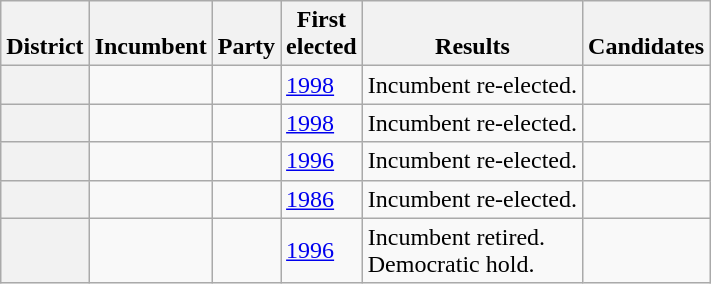<table class="wikitable sortable">
<tr valign=bottom>
<th>District</th>
<th>Incumbent</th>
<th>Party</th>
<th>First<br>elected</th>
<th>Results</th>
<th>Candidates</th>
</tr>
<tr>
<th></th>
<td></td>
<td></td>
<td><a href='#'>1998</a></td>
<td>Incumbent re-elected.</td>
<td nowrap></td>
</tr>
<tr>
<th></th>
<td></td>
<td></td>
<td><a href='#'>1998</a></td>
<td>Incumbent re-elected.</td>
<td nowrap></td>
</tr>
<tr>
<th></th>
<td></td>
<td></td>
<td><a href='#'>1996</a></td>
<td>Incumbent re-elected.</td>
<td nowrap></td>
</tr>
<tr>
<th></th>
<td></td>
<td></td>
<td><a href='#'>1986</a></td>
<td>Incumbent re-elected.</td>
<td nowrap></td>
</tr>
<tr>
<th></th>
<td></td>
<td></td>
<td><a href='#'>1996</a></td>
<td>Incumbent retired.<br>Democratic hold.</td>
<td nowrap></td>
</tr>
</table>
